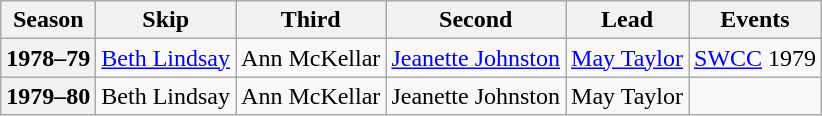<table class="wikitable">
<tr>
<th scope="col">Season</th>
<th scope="col">Skip</th>
<th scope="col">Third</th>
<th scope="col">Second</th>
<th scope="col">Lead</th>
<th scope="col">Events</th>
</tr>
<tr>
<th scope="row">1978–79</th>
<td><a href='#'>Beth Lindsay</a></td>
<td>Ann McKellar</td>
<td><a href='#'>Jeanette Johnston</a></td>
<td><a href='#'>May Taylor</a></td>
<td><a href='#'>SWCC</a> 1979 <br> </td>
</tr>
<tr>
<th scope="row">1979–80</th>
<td>Beth Lindsay</td>
<td>Ann McKellar</td>
<td>Jeanette Johnston</td>
<td>May Taylor</td>
<td> </td>
</tr>
</table>
